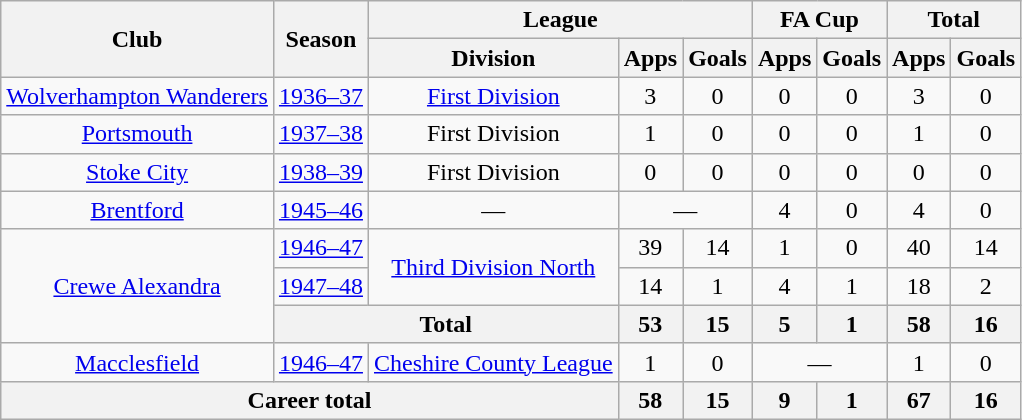<table class="wikitable" style="text-align: center;">
<tr>
<th rowspan="2">Club</th>
<th rowspan="2">Season</th>
<th colspan="3">League</th>
<th colspan="2">FA Cup</th>
<th colspan="2">Total</th>
</tr>
<tr>
<th>Division</th>
<th>Apps</th>
<th>Goals</th>
<th>Apps</th>
<th>Goals</th>
<th>Apps</th>
<th>Goals</th>
</tr>
<tr>
<td><a href='#'>Wolverhampton Wanderers</a></td>
<td><a href='#'>1936–37</a></td>
<td><a href='#'>First Division</a></td>
<td>3</td>
<td>0</td>
<td>0</td>
<td>0</td>
<td>3</td>
<td>0</td>
</tr>
<tr>
<td><a href='#'>Portsmouth</a></td>
<td><a href='#'>1937–38</a></td>
<td>First Division</td>
<td>1</td>
<td>0</td>
<td>0</td>
<td>0</td>
<td>1</td>
<td>0</td>
</tr>
<tr>
<td><a href='#'>Stoke City</a></td>
<td><a href='#'>1938–39</a></td>
<td>First Division</td>
<td>0</td>
<td>0</td>
<td>0</td>
<td>0</td>
<td>0</td>
<td>0</td>
</tr>
<tr>
<td><a href='#'>Brentford</a></td>
<td><a href='#'>1945–46</a></td>
<td>—</td>
<td colspan="2">—</td>
<td>4</td>
<td>0</td>
<td>4</td>
<td>0</td>
</tr>
<tr>
<td rowspan="3"><a href='#'>Crewe Alexandra</a></td>
<td><a href='#'>1946–47</a></td>
<td rowspan="2"><a href='#'>Third Division North</a></td>
<td>39</td>
<td>14</td>
<td>1</td>
<td>0</td>
<td>40</td>
<td>14</td>
</tr>
<tr>
<td><a href='#'>1947–48</a></td>
<td>14</td>
<td>1</td>
<td>4</td>
<td>1</td>
<td>18</td>
<td>2</td>
</tr>
<tr>
<th colspan="2">Total</th>
<th>53</th>
<th>15</th>
<th>5</th>
<th>1</th>
<th>58</th>
<th>16</th>
</tr>
<tr>
<td><a href='#'>Macclesfield</a></td>
<td><a href='#'>1946–47</a></td>
<td><a href='#'>Cheshire County League</a></td>
<td>1</td>
<td>0</td>
<td colspan="2">—</td>
<td>1</td>
<td>0</td>
</tr>
<tr>
<th colspan="3">Career total</th>
<th>58</th>
<th>15</th>
<th>9</th>
<th>1</th>
<th>67</th>
<th>16</th>
</tr>
</table>
